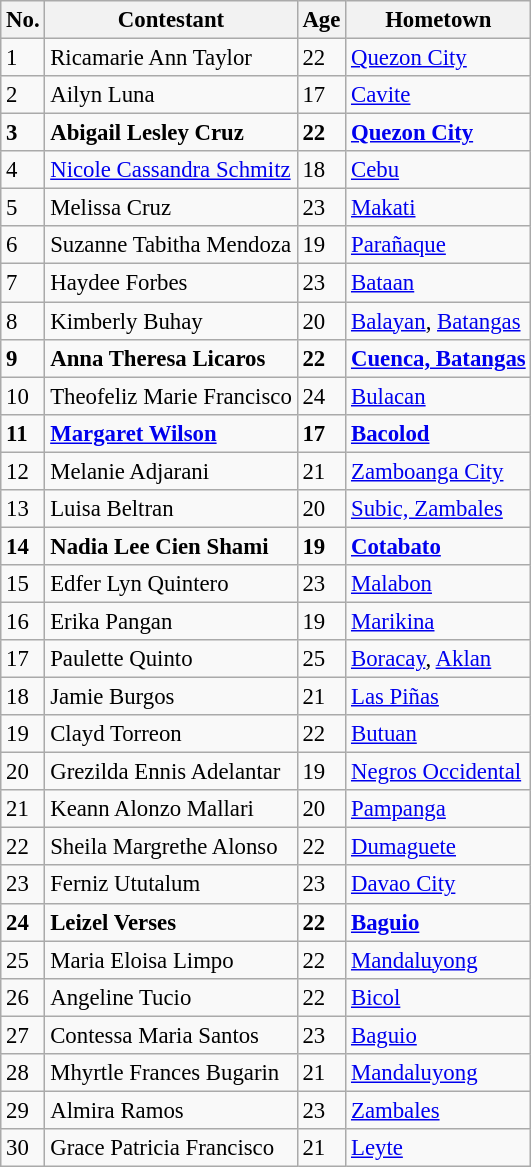<table class="wikitable sortable" style="font-size:95%;">
<tr>
<th>No.</th>
<th>Contestant</th>
<th>Age</th>
<th>Hometown</th>
</tr>
<tr>
<td>1</td>
<td>Ricamarie Ann Taylor</td>
<td>22</td>
<td><a href='#'>Quezon City</a></td>
</tr>
<tr>
<td>2</td>
<td>Ailyn Luna</td>
<td>17</td>
<td><a href='#'>Cavite</a></td>
</tr>
<tr>
<td><strong>3</strong></td>
<td><strong>Abigail Lesley Cruz</strong></td>
<td><strong>22</strong></td>
<td><strong><a href='#'>Quezon City</a></strong></td>
</tr>
<tr>
<td>4</td>
<td><a href='#'>Nicole Cassandra Schmitz</a></td>
<td>18</td>
<td><a href='#'>Cebu</a></td>
</tr>
<tr>
<td>5</td>
<td>Melissa Cruz</td>
<td>23</td>
<td><a href='#'>Makati</a></td>
</tr>
<tr>
<td>6</td>
<td>Suzanne Tabitha Mendoza</td>
<td>19</td>
<td><a href='#'>Parañaque</a></td>
</tr>
<tr>
<td>7</td>
<td>Haydee Forbes</td>
<td>23</td>
<td><a href='#'>Bataan</a></td>
</tr>
<tr>
<td>8</td>
<td>Kimberly Buhay</td>
<td>20</td>
<td><a href='#'>Balayan</a>, <a href='#'>Batangas</a></td>
</tr>
<tr>
<td><strong>9</strong></td>
<td><strong>Anna Theresa Licaros</strong></td>
<td><strong>22</strong></td>
<td><strong><a href='#'>Cuenca, Batangas</a></strong></td>
</tr>
<tr>
<td>10</td>
<td>Theofeliz Marie Francisco</td>
<td>24</td>
<td><a href='#'>Bulacan</a></td>
</tr>
<tr>
<td><strong>11</strong></td>
<td><strong><a href='#'>Margaret Wilson</a></strong></td>
<td><strong>17</strong></td>
<td><strong><a href='#'>Bacolod</a></strong></td>
</tr>
<tr>
<td>12</td>
<td>Melanie Adjarani</td>
<td>21</td>
<td><a href='#'>Zamboanga City</a></td>
</tr>
<tr>
<td>13</td>
<td>Luisa Beltran</td>
<td>20</td>
<td><a href='#'>Subic, Zambales</a></td>
</tr>
<tr>
<td><strong>14</strong></td>
<td><strong>Nadia Lee Cien Shami</strong></td>
<td><strong>19</strong></td>
<td><strong><a href='#'>Cotabato</a></strong></td>
</tr>
<tr>
<td>15</td>
<td>Edfer Lyn Quintero</td>
<td>23</td>
<td><a href='#'>Malabon</a></td>
</tr>
<tr>
<td>16</td>
<td>Erika Pangan</td>
<td>19</td>
<td><a href='#'>Marikina</a></td>
</tr>
<tr>
<td>17</td>
<td>Paulette Quinto</td>
<td>25</td>
<td><a href='#'>Boracay</a>, <a href='#'>Aklan</a></td>
</tr>
<tr>
<td>18</td>
<td>Jamie Burgos</td>
<td>21</td>
<td><a href='#'>Las Piñas</a></td>
</tr>
<tr>
<td>19</td>
<td>Clayd Torreon</td>
<td>22</td>
<td><a href='#'>Butuan</a></td>
</tr>
<tr>
<td>20</td>
<td>Grezilda Ennis Adelantar</td>
<td>19</td>
<td><a href='#'>Negros Occidental</a></td>
</tr>
<tr>
<td>21</td>
<td>Keann Alonzo Mallari</td>
<td>20</td>
<td><a href='#'>Pampanga</a></td>
</tr>
<tr>
<td>22</td>
<td>Sheila Margrethe Alonso</td>
<td>22</td>
<td><a href='#'>Dumaguete</a></td>
</tr>
<tr>
<td>23</td>
<td>Ferniz Ututalum</td>
<td>23</td>
<td><a href='#'>Davao City</a></td>
</tr>
<tr>
<td><strong>24</strong></td>
<td><strong>Leizel Verses</strong></td>
<td><strong>22</strong></td>
<td><strong><a href='#'>Baguio</a></strong></td>
</tr>
<tr>
<td>25</td>
<td>Maria Eloisa Limpo</td>
<td>22</td>
<td><a href='#'>Mandaluyong</a></td>
</tr>
<tr>
<td>26</td>
<td>Angeline Tucio</td>
<td>22</td>
<td><a href='#'>Bicol</a></td>
</tr>
<tr>
<td>27</td>
<td>Contessa Maria Santos</td>
<td>23</td>
<td><a href='#'>Baguio</a></td>
</tr>
<tr>
<td>28</td>
<td>Mhyrtle Frances Bugarin</td>
<td>21</td>
<td><a href='#'>Mandaluyong</a></td>
</tr>
<tr>
<td>29</td>
<td>Almira Ramos</td>
<td>23</td>
<td><a href='#'>Zambales</a></td>
</tr>
<tr>
<td>30</td>
<td>Grace Patricia Francisco</td>
<td>21</td>
<td><a href='#'>Leyte</a></td>
</tr>
</table>
